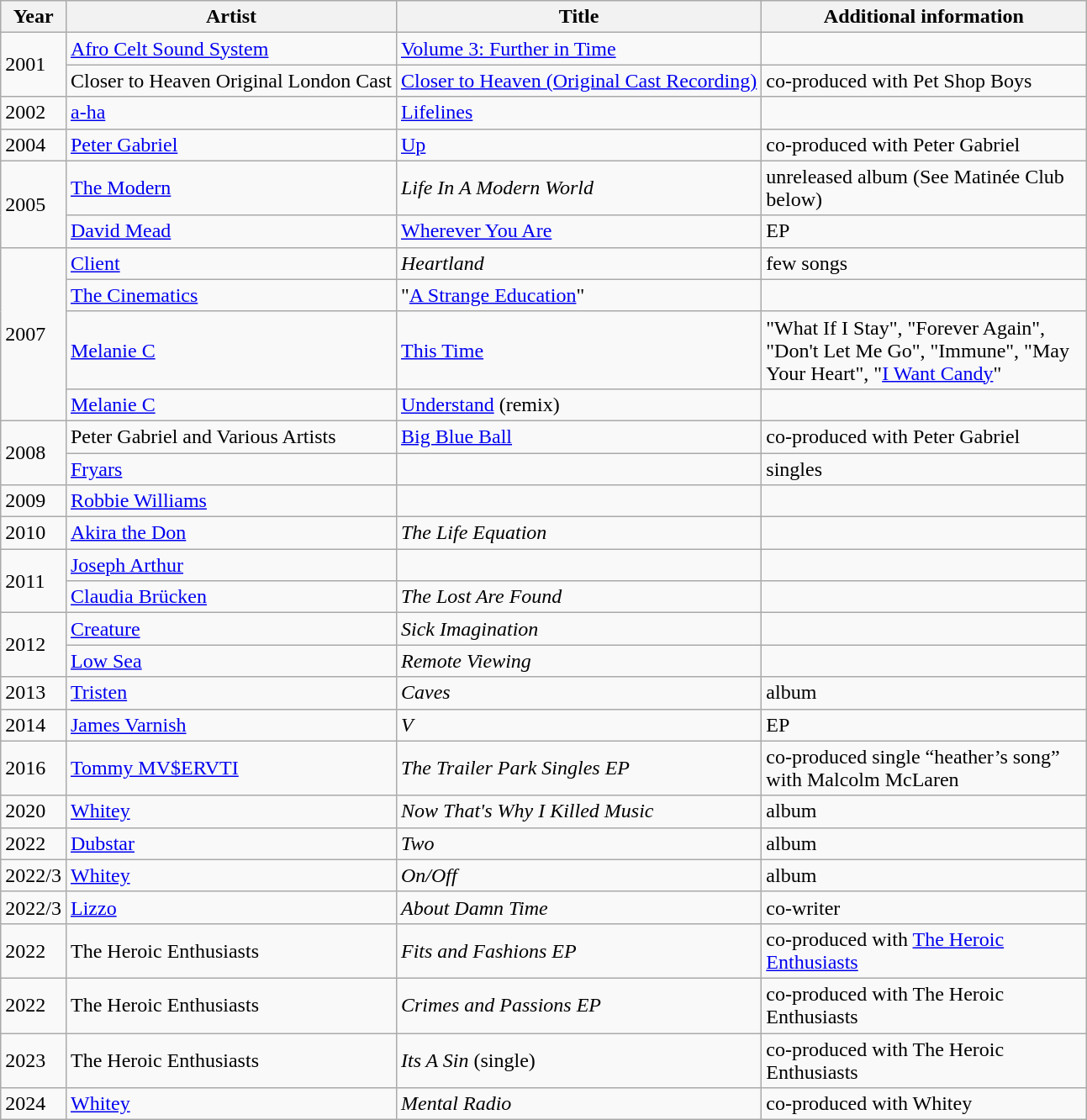<table class="wikitable sortable">
<tr>
<th>Year</th>
<th>Artist</th>
<th>Title</th>
<th width=250>Additional information</th>
</tr>
<tr>
<td rowspan=2>2001</td>
<td><a href='#'>Afro Celt Sound System</a></td>
<td><a href='#'>Volume 3: Further in Time</a></td>
<td></td>
</tr>
<tr>
<td>Closer to Heaven Original London Cast</td>
<td><a href='#'>Closer to Heaven (Original Cast Recording)</a></td>
<td>co-produced with Pet Shop Boys</td>
</tr>
<tr>
<td>2002</td>
<td><a href='#'>a-ha</a></td>
<td><a href='#'>Lifelines</a></td>
<td></td>
</tr>
<tr>
<td>2004</td>
<td><a href='#'>Peter Gabriel</a></td>
<td><a href='#'>Up</a></td>
<td>co-produced with Peter Gabriel</td>
</tr>
<tr>
<td rowspan=2>2005</td>
<td><a href='#'>The Modern</a></td>
<td><em>Life In A Modern World</em></td>
<td>unreleased album (See Matinée Club below)</td>
</tr>
<tr>
<td><a href='#'>David Mead</a></td>
<td><a href='#'>Wherever You Are</a></td>
<td>EP</td>
</tr>
<tr>
<td rowspan=4>2007</td>
<td><a href='#'>Client</a></td>
<td><em>Heartland</em></td>
<td>few songs</td>
</tr>
<tr>
<td><a href='#'>The Cinematics</a></td>
<td>"<a href='#'>A Strange Education</a>"</td>
<td></td>
</tr>
<tr>
<td><a href='#'>Melanie C</a></td>
<td><a href='#'>This Time</a></td>
<td>"What If I Stay", "Forever Again", "Don't Let Me Go", "Immune", "May Your Heart", "<a href='#'>I Want Candy</a>"</td>
</tr>
<tr>
<td><a href='#'>Melanie C</a></td>
<td><a href='#'>Understand</a> (remix)</td>
<td></td>
</tr>
<tr>
<td rowspan=2>2008</td>
<td>Peter Gabriel and Various Artists</td>
<td><a href='#'>Big Blue Ball</a></td>
<td>co-produced with Peter Gabriel</td>
</tr>
<tr>
<td><a href='#'>Fryars</a></td>
<td></td>
<td>singles</td>
</tr>
<tr>
<td>2009</td>
<td><a href='#'>Robbie Williams</a></td>
<td></td>
<td></td>
</tr>
<tr>
<td>2010</td>
<td><a href='#'>Akira the Don</a></td>
<td><em>The Life Equation</em></td>
<td></td>
</tr>
<tr>
<td rowspan=2>2011</td>
<td><a href='#'>Joseph Arthur</a></td>
<td></td>
<td></td>
</tr>
<tr>
<td><a href='#'>Claudia Brücken</a></td>
<td><em>The Lost Are Found</em></td>
<td></td>
</tr>
<tr>
<td rowspan=2>2012</td>
<td><a href='#'>Creature</a></td>
<td><em>Sick Imagination</em></td>
<td></td>
</tr>
<tr>
<td><a href='#'>Low Sea</a></td>
<td><em>Remote Viewing</em></td>
<td></td>
</tr>
<tr>
<td>2013</td>
<td><a href='#'>Tristen</a></td>
<td><em>Caves</em></td>
<td>album</td>
</tr>
<tr>
<td>2014</td>
<td><a href='#'>James Varnish</a></td>
<td><em>V</em></td>
<td>EP</td>
</tr>
<tr>
<td>2016</td>
<td><a href='#'>Tommy MV$ERVTI</a></td>
<td><em>The Trailer Park Singles EP</em></td>
<td>co-produced single “heather’s song” with Malcolm McLaren</td>
</tr>
<tr>
<td>2020</td>
<td><a href='#'>Whitey</a></td>
<td><em>Now That's Why I Killed Music</em></td>
<td>album</td>
</tr>
<tr>
<td>2022</td>
<td><a href='#'>Dubstar</a></td>
<td><em>Two</em></td>
<td>album</td>
</tr>
<tr>
<td>2022/3</td>
<td><a href='#'>Whitey</a></td>
<td><em>On/Off</em></td>
<td>album</td>
</tr>
<tr>
<td>2022/3</td>
<td><a href='#'>Lizzo</a></td>
<td><em>About Damn Time</em></td>
<td>co-writer</td>
</tr>
<tr>
<td>2022</td>
<td>The Heroic Enthusiasts</td>
<td><em>Fits and Fashions EP</em></td>
<td>co-produced with <a href='#'>The Heroic Enthusiasts</a></td>
</tr>
<tr>
<td>2022</td>
<td>The Heroic Enthusiasts</td>
<td><em>Crimes and Passions EP</em></td>
<td>co-produced with The Heroic Enthusiasts</td>
</tr>
<tr>
<td>2023</td>
<td>The Heroic Enthusiasts</td>
<td><em>Its A Sin</em> (single)</td>
<td>co-produced with The Heroic Enthusiasts</td>
</tr>
<tr>
<td>2024</td>
<td><a href='#'>Whitey</a></td>
<td><em>Mental Radio</em></td>
<td>co-produced with Whitey</td>
</tr>
</table>
